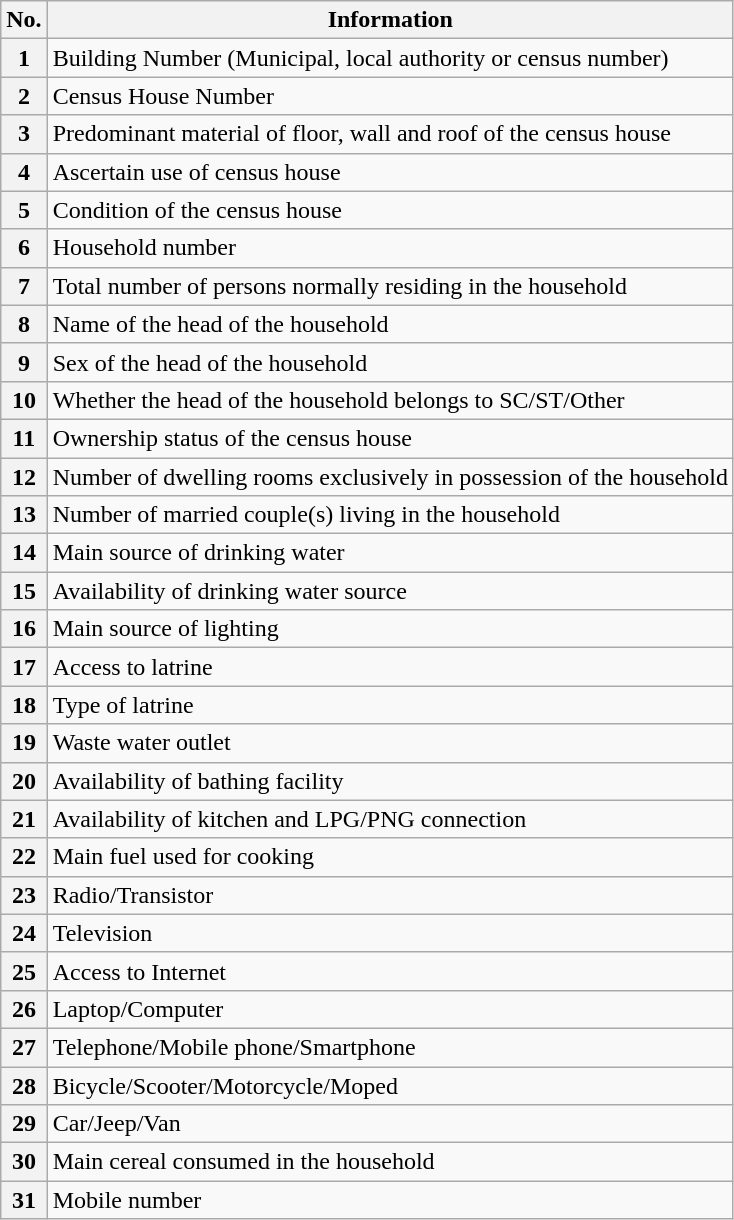<table class="wikitable">
<tr>
<th>No.</th>
<th>Information</th>
</tr>
<tr>
<th>1</th>
<td>Building Number (Municipal, local authority or census number)</td>
</tr>
<tr>
<th>2</th>
<td>Census House Number</td>
</tr>
<tr>
<th>3</th>
<td>Predominant material of floor, wall and roof of the census house</td>
</tr>
<tr>
<th>4</th>
<td>Ascertain use of census house</td>
</tr>
<tr>
<th>5</th>
<td>Condition of the census house</td>
</tr>
<tr>
<th>6</th>
<td>Household number</td>
</tr>
<tr>
<th>7</th>
<td>Total number of persons normally residing in the household</td>
</tr>
<tr>
<th>8</th>
<td>Name of the head of the household</td>
</tr>
<tr>
<th>9</th>
<td>Sex of the head of the household</td>
</tr>
<tr>
<th>10</th>
<td>Whether the head of the household belongs to SC/ST/Other</td>
</tr>
<tr>
<th>11</th>
<td>Ownership status of the census house</td>
</tr>
<tr>
<th>12</th>
<td>Number of dwelling rooms exclusively in possession of the household</td>
</tr>
<tr>
<th>13</th>
<td>Number of married couple(s) living in the household</td>
</tr>
<tr>
<th>14</th>
<td>Main source of drinking water</td>
</tr>
<tr>
<th>15</th>
<td>Availability of drinking water source</td>
</tr>
<tr>
<th>16</th>
<td>Main source of lighting</td>
</tr>
<tr>
<th>17</th>
<td>Access to latrine</td>
</tr>
<tr>
<th>18</th>
<td>Type of latrine</td>
</tr>
<tr>
<th>19</th>
<td>Waste water outlet</td>
</tr>
<tr>
<th>20</th>
<td>Availability of bathing facility</td>
</tr>
<tr>
<th>21</th>
<td>Availability of kitchen and LPG/PNG connection</td>
</tr>
<tr>
<th>22</th>
<td>Main fuel used for cooking</td>
</tr>
<tr>
<th>23</th>
<td>Radio/Transistor</td>
</tr>
<tr>
<th>24</th>
<td>Television</td>
</tr>
<tr>
<th>25</th>
<td>Access to Internet</td>
</tr>
<tr>
<th>26</th>
<td>Laptop/Computer</td>
</tr>
<tr>
<th>27</th>
<td>Telephone/Mobile phone/Smartphone</td>
</tr>
<tr>
<th>28</th>
<td>Bicycle/Scooter/Motorcycle/Moped</td>
</tr>
<tr>
<th>29</th>
<td>Car/Jeep/Van</td>
</tr>
<tr>
<th>30</th>
<td>Main cereal consumed in the household</td>
</tr>
<tr>
<th>31</th>
<td>Mobile number</td>
</tr>
</table>
